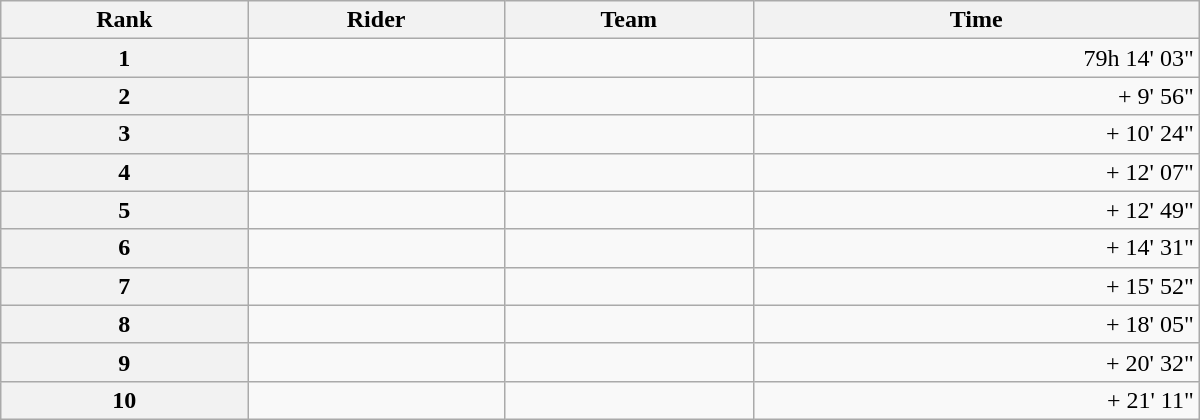<table class="wikitable" style="width:50em;margin-bottom:0;">
<tr>
<th scope="col">Rank</th>
<th scope="col">Rider</th>
<th scope="col">Team</th>
<th scope="col">Time</th>
</tr>
<tr>
<th scope="row">1</th>
<td> </td>
<td></td>
<td style="text-align:right;">79h 14' 03"</td>
</tr>
<tr>
<th scope="row">2</th>
<td></td>
<td></td>
<td style="text-align:right;">+ 9' 56"</td>
</tr>
<tr>
<th scope="row">3</th>
<td></td>
<td></td>
<td style="text-align:right;">+ 10' 24"</td>
</tr>
<tr>
<th scope="row">4</th>
<td></td>
<td></td>
<td style="text-align:right;">+ 12' 07"</td>
</tr>
<tr>
<th scope="row">5</th>
<td> </td>
<td></td>
<td style="text-align:right;">+ 12' 49"</td>
</tr>
<tr>
<th scope="row">6</th>
<td></td>
<td></td>
<td style="text-align:right;">+ 14' 31"</td>
</tr>
<tr>
<th scope="row">7</th>
<td></td>
<td></td>
<td style="text-align:right;">+ 15' 52"</td>
</tr>
<tr>
<th scope="row">8</th>
<td></td>
<td></td>
<td style="text-align:right;">+ 18' 05"</td>
</tr>
<tr>
<th scope="row">9</th>
<td></td>
<td></td>
<td style="text-align:right;">+ 20' 32"</td>
</tr>
<tr>
<th scope="row">10</th>
<td></td>
<td></td>
<td style="text-align:right;">+ 21' 11"</td>
</tr>
</table>
